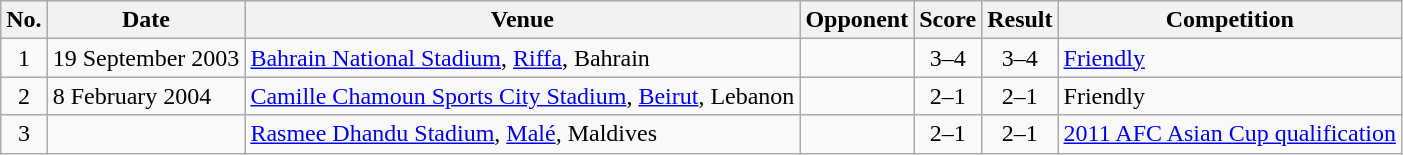<table class="wikitable sortable">
<tr>
<th scope="col">No.</th>
<th scope="col">Date</th>
<th scope="col">Venue</th>
<th scope="col">Opponent</th>
<th scope="col">Score</th>
<th scope="col">Result</th>
<th scope="col">Competition</th>
</tr>
<tr>
<td align="center">1</td>
<td>19 September 2003</td>
<td><a href='#'>Bahrain National Stadium</a>, <a href='#'>Riffa</a>, Bahrain</td>
<td></td>
<td align="center">3–4</td>
<td align="center">3–4</td>
<td><a href='#'>Friendly</a></td>
</tr>
<tr>
<td align="center">2</td>
<td>8 February 2004</td>
<td><a href='#'>Camille Chamoun Sports City Stadium</a>, <a href='#'>Beirut</a>, Lebanon</td>
<td></td>
<td align="center">2–1</td>
<td align="center">2–1</td>
<td>Friendly</td>
</tr>
<tr>
<td align="center">3</td>
<td></td>
<td><a href='#'>Rasmee Dhandu Stadium</a>, <a href='#'>Malé</a>, Maldives</td>
<td></td>
<td align="center">2–1</td>
<td style="text-align:center">2–1</td>
<td><a href='#'>2011 AFC Asian Cup qualification</a></td>
</tr>
</table>
